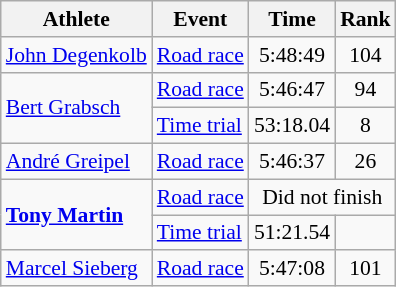<table class="wikitable" style="font-size:90%">
<tr>
<th>Athlete</th>
<th>Event</th>
<th>Time</th>
<th>Rank</th>
</tr>
<tr align=center>
<td align=left><a href='#'>John Degenkolb</a></td>
<td align=left><a href='#'>Road race</a></td>
<td>5:48:49</td>
<td>104</td>
</tr>
<tr align=center>
<td rowspan=2 align=left><a href='#'>Bert Grabsch</a></td>
<td align=left><a href='#'>Road race</a></td>
<td>5:46:47</td>
<td>94</td>
</tr>
<tr align=center>
<td align=left><a href='#'>Time trial</a></td>
<td>53:18.04</td>
<td>8</td>
</tr>
<tr align=center>
<td align=left><a href='#'>André Greipel</a></td>
<td align=left><a href='#'>Road race</a></td>
<td>5:46:37</td>
<td>26</td>
</tr>
<tr align=center>
<td rowspan=2 align=left><strong><a href='#'>Tony Martin</a></strong></td>
<td align=left><a href='#'>Road race</a></td>
<td colspan=2>Did not finish</td>
</tr>
<tr align=center>
<td align=left><a href='#'>Time trial</a></td>
<td>51:21.54</td>
<td></td>
</tr>
<tr align=center>
<td align=left><a href='#'>Marcel Sieberg</a></td>
<td align=left><a href='#'>Road race</a></td>
<td>5:47:08</td>
<td>101</td>
</tr>
</table>
